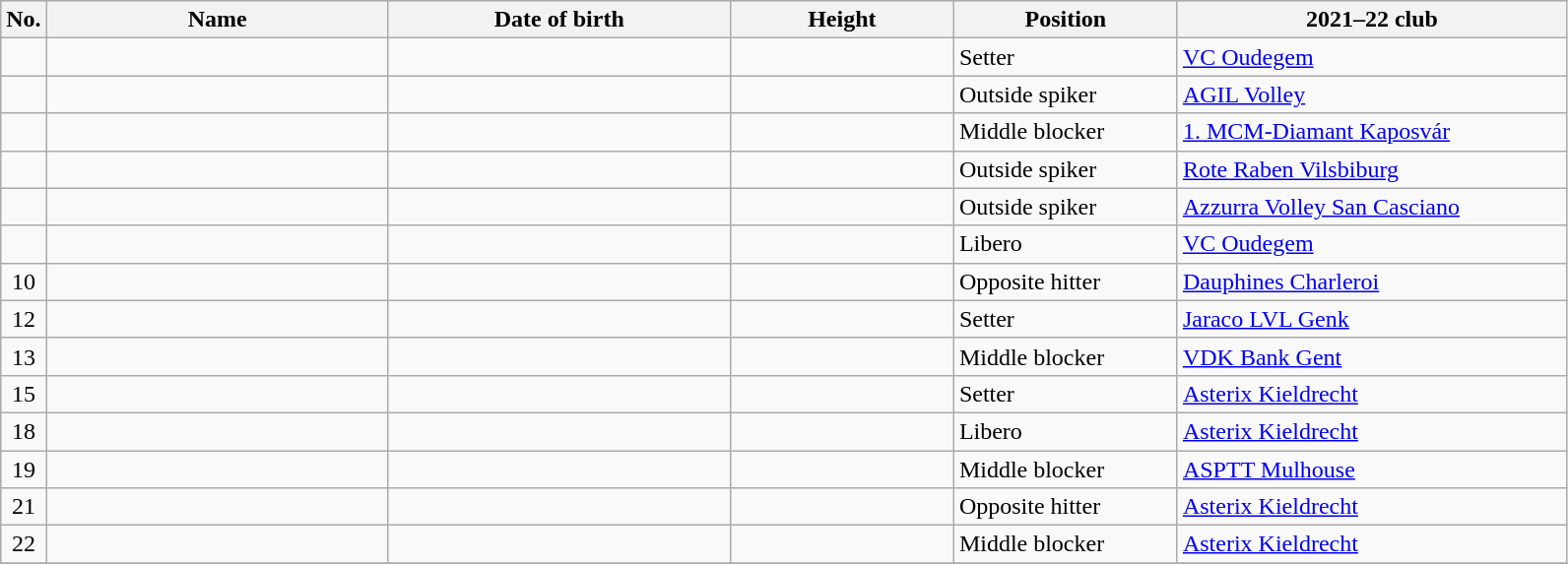<table class="wikitable sortable" style="font-size:100%; text-align:center;">
<tr>
<th>No.</th>
<th style="width:14em">Name</th>
<th style="width:14em">Date of birth</th>
<th style="width:9em">Height</th>
<th style="width:9em">Position</th>
<th style="width:16em">2021–22 club</th>
</tr>
<tr>
<td></td>
<td align=left></td>
<td align=right></td>
<td></td>
<td align=left>Setter</td>
<td align=left> <a href='#'>VC Oudegem</a></td>
</tr>
<tr>
<td></td>
<td align=left></td>
<td align=right></td>
<td></td>
<td align=left>Outside spiker</td>
<td align=left> <a href='#'>AGIL Volley</a></td>
</tr>
<tr>
<td></td>
<td align=left></td>
<td align=right></td>
<td></td>
<td align=left>Middle blocker</td>
<td align=left> <a href='#'>1. MCM-Diamant Kaposvár</a></td>
</tr>
<tr>
<td></td>
<td align=left></td>
<td align=right></td>
<td></td>
<td align=left>Outside spiker</td>
<td align=left> <a href='#'>Rote Raben Vilsbiburg</a></td>
</tr>
<tr>
<td></td>
<td align=left></td>
<td align=right></td>
<td></td>
<td align=left>Outside spiker</td>
<td align=left> <a href='#'>Azzurra Volley San Casciano</a></td>
</tr>
<tr>
<td></td>
<td align=left></td>
<td align=right></td>
<td></td>
<td align=left>Libero</td>
<td align=left> <a href='#'>VC Oudegem</a></td>
</tr>
<tr>
<td>10</td>
<td align=left></td>
<td align=right></td>
<td></td>
<td align=left>Opposite hitter</td>
<td align=left> <a href='#'>Dauphines Charleroi</a></td>
</tr>
<tr>
<td>12</td>
<td align=left></td>
<td align=right></td>
<td></td>
<td align=left>Setter</td>
<td align=left> <a href='#'>Jaraco LVL Genk</a></td>
</tr>
<tr>
<td>13</td>
<td align=left></td>
<td align=right></td>
<td></td>
<td align=left>Middle blocker</td>
<td align=left> <a href='#'>VDK Bank Gent</a></td>
</tr>
<tr>
<td>15</td>
<td align=left></td>
<td align=right></td>
<td></td>
<td align=left>Setter</td>
<td align=left> <a href='#'>Asterix Kieldrecht</a></td>
</tr>
<tr>
<td>18</td>
<td align=left></td>
<td align=right></td>
<td></td>
<td align=left>Libero</td>
<td align=left> <a href='#'>Asterix Kieldrecht</a></td>
</tr>
<tr>
<td>19</td>
<td align=left></td>
<td align=right></td>
<td></td>
<td align=left>Middle blocker</td>
<td align=left> <a href='#'>ASPTT Mulhouse</a></td>
</tr>
<tr>
<td>21</td>
<td align=left></td>
<td align=right></td>
<td></td>
<td align=left>Opposite hitter</td>
<td align=left> <a href='#'>Asterix Kieldrecht</a></td>
</tr>
<tr>
<td>22</td>
<td align=left></td>
<td align=right></td>
<td></td>
<td align=left>Middle blocker</td>
<td align=left> <a href='#'>Asterix Kieldrecht</a></td>
</tr>
<tr>
</tr>
</table>
